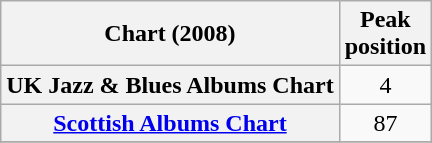<table class="wikitable sortable plainrowheaders" style="text-align:center">
<tr>
<th scope="col">Chart (2008)</th>
<th scope="col">Peak<br>position</th>
</tr>
<tr>
<th scope="row">UK Jazz & Blues Albums Chart</th>
<td>4</td>
</tr>
<tr>
<th scope="row"><a href='#'>Scottish Albums Chart</a></th>
<td>87</td>
</tr>
<tr>
</tr>
</table>
